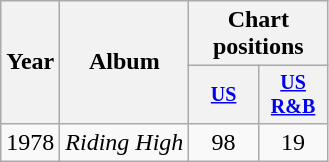<table class="wikitable" style="text-align:center;">
<tr>
<th rowspan="2">Year</th>
<th rowspan="2">Album</th>
<th colspan="2">Chart positions</th>
</tr>
<tr style="font-size:smaller;">
<th style="width:40px;"><a href='#'>US</a></th>
<th style="width:40px;"><a href='#'>US<br>R&B</a></th>
</tr>
<tr>
<td>1978</td>
<td style="text-align:left;"><em>Riding High</em></td>
<td>98</td>
<td>19</td>
</tr>
</table>
